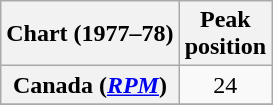<table class="wikitable sortable plainrowheaders" style="text-align:center">
<tr>
<th scope="col">Chart (1977–78)</th>
<th scope="col">Peak<br> position</th>
</tr>
<tr>
<th scope="row">Canada (<em><a href='#'>RPM</a></em>)</th>
<td>24</td>
</tr>
<tr>
</tr>
</table>
